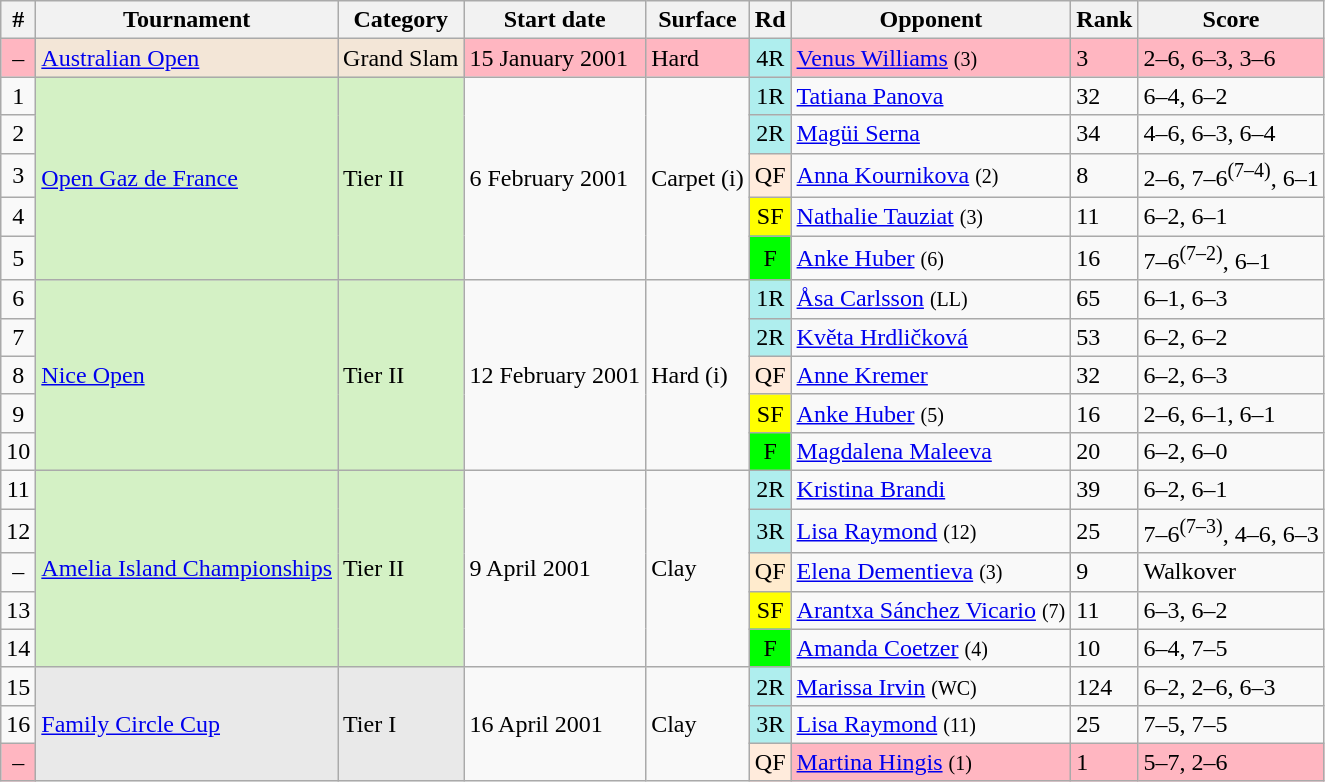<table class="wikitable sortable">
<tr>
<th scope="col">#</th>
<th scope="col">Tournament</th>
<th scope="col">Category</th>
<th scope="col">Start date</th>
<th scope="col">Surface</th>
<th scope="col">Rd</th>
<th scope="col">Opponent</th>
<th scope="col">Rank</th>
<th scope="col" class="unsortable">Score</th>
</tr>
<tr style="background:lightpink">
<td style="text-align:center">–</td>
<td style="background:#f3e6d7;"><a href='#'>Australian Open</a></td>
<td style="background:#f3e6d7;">Grand Slam</td>
<td>15 January 2001</td>
<td>Hard</td>
<td style="text-align:center; background:#afeeee;">4R</td>
<td> <a href='#'>Venus Williams</a> <small>(3)</small></td>
<td style="text-align:left">3</td>
<td>2–6, 6–3, 3–6</td>
</tr>
<tr>
<td style="text-align:center">1</td>
<td style="background:#d4f1c5;" rowspan="5"><a href='#'>Open Gaz de France</a></td>
<td style="background:#d4f1c5;" rowspan="5">Tier II</td>
<td rowspan="5">6 February 2001</td>
<td rowspan="5">Carpet (i)</td>
<td style="text-align:center; background:#afeeee;">1R</td>
<td> <a href='#'>Tatiana Panova</a></td>
<td style="text-align:left">32</td>
<td>6–4, 6–2</td>
</tr>
<tr>
<td style="text-align:center">2</td>
<td style="text-align:center; background:#afeeee;">2R</td>
<td> <a href='#'>Magüi Serna</a></td>
<td style="text-align:left">34</td>
<td>4–6, 6–3, 6–4</td>
</tr>
<tr>
<td style="text-align:center">3</td>
<td style="text-align:center; background:#ffebdc;">QF</td>
<td> <a href='#'>Anna Kournikova</a> <small>(2)</small></td>
<td style="text-align:left">8</td>
<td>2–6, 7–6<sup>(7–4)</sup>, 6–1</td>
</tr>
<tr>
<td style="text-align:center">4</td>
<td style="text-align:center; background:yellow;">SF</td>
<td> <a href='#'>Nathalie Tauziat</a> <small>(3)</small></td>
<td style="text-align:left">11</td>
<td>6–2, 6–1</td>
</tr>
<tr>
<td style="text-align:center">5</td>
<td style="text-align:center; background:lime;">F</td>
<td> <a href='#'>Anke Huber</a> <small>(6)</small></td>
<td style="text-align:left">16</td>
<td>7–6<sup>(7–2)</sup>, 6–1</td>
</tr>
<tr>
<td style="text-align:center">6</td>
<td style="background:#d4f1c5;" rowspan="5"><a href='#'>Nice Open</a></td>
<td style="background:#d4f1c5;" rowspan="5">Tier II</td>
<td rowspan="5">12 February 2001</td>
<td rowspan="5">Hard (i)</td>
<td style="text-align:center; background:#afeeee;">1R</td>
<td> <a href='#'>Åsa Carlsson</a> <small>(LL)</small></td>
<td style="text-align:left">65</td>
<td>6–1, 6–3</td>
</tr>
<tr>
<td style="text-align:center">7</td>
<td style="text-align:center; background:#afeeee;">2R</td>
<td> <a href='#'>Květa Hrdličková</a></td>
<td style="text-align:left">53</td>
<td>6–2, 6–2</td>
</tr>
<tr>
<td style="text-align:center">8</td>
<td style="text-align:center; background:#ffebdc;">QF</td>
<td> <a href='#'>Anne Kremer</a></td>
<td style="text-align:left">32</td>
<td>6–2, 6–3</td>
</tr>
<tr>
<td style="text-align:center">9</td>
<td style="text-align:center; background:yellow;">SF</td>
<td> <a href='#'>Anke Huber</a> <small>(5)</small></td>
<td style="text-align:left">16</td>
<td>2–6, 6–1, 6–1</td>
</tr>
<tr>
<td style="text-align:center">10</td>
<td style="text-align:center; background:lime;">F</td>
<td> <a href='#'>Magdalena Maleeva</a></td>
<td style="text-align:left">20</td>
<td>6–2, 6–0</td>
</tr>
<tr>
<td style="text-align:center">11</td>
<td style="background:#d4f1c5;" rowspan="5"><a href='#'>Amelia Island Championships</a></td>
<td style="background:#d4f1c5;" rowspan="5">Tier II</td>
<td rowspan="5">9 April 2001</td>
<td rowspan="5">Clay</td>
<td style="text-align:center; background:#afeeee;">2R</td>
<td> <a href='#'>Kristina Brandi</a></td>
<td style="text-align:left">39</td>
<td>6–2, 6–1</td>
</tr>
<tr>
<td style="text-align:center">12</td>
<td style="text-align:center; background:#afeeee;">3R</td>
<td> <a href='#'>Lisa Raymond</a> <small>(12)</small></td>
<td style="text-align:left">25</td>
<td>7–6<sup>(7–3)</sup>, 4–6, 6–3</td>
</tr>
<tr>
<td style="text-align:center">–</td>
<td style="text-align:center; background:#ffebcd;">QF</td>
<td> <a href='#'>Elena Dementieva</a> <small>(3)</small></td>
<td style="text-align:left">9</td>
<td>Walkover</td>
</tr>
<tr>
<td style="text-align:center">13</td>
<td style="text-align:center; background:yellow;">SF</td>
<td> <a href='#'>Arantxa Sánchez Vicario</a> <small>(7)</small></td>
<td style="text-align:left">11</td>
<td>6–3, 6–2</td>
</tr>
<tr>
<td style="text-align:center">14</td>
<td style="text-align:center; background:lime;">F</td>
<td> <a href='#'>Amanda Coetzer</a> <small>(4)</small></td>
<td style="text-align:left">10</td>
<td>6–4, 7–5</td>
</tr>
<tr>
<td style="text-align:center">15</td>
<td style="background:#e9e9e9;" rowspan="3"><a href='#'>Family Circle Cup</a></td>
<td style="background:#e9e9e9;" rowspan="3">Tier I</td>
<td rowspan="3">16 April 2001</td>
<td rowspan="3">Clay</td>
<td style="text-align:center; background:#afeeee;">2R</td>
<td> <a href='#'>Marissa Irvin</a> <small>(WC)</small></td>
<td style="text-align:left">124</td>
<td>6–2, 2–6, 6–3</td>
</tr>
<tr>
<td style="text-align:center">16</td>
<td style="text-align:center; background:#afeeee;">3R</td>
<td> <a href='#'>Lisa Raymond</a> <small>(11)</small></td>
<td style="text-align:left">25</td>
<td>7–5, 7–5</td>
</tr>
<tr bgcolor=lightpink>
<td style="text-align:center">–</td>
<td style="text-align:center; background:#ffebdc;">QF</td>
<td> <a href='#'>Martina Hingis</a> <small>(1)</small></td>
<td style="text-align:left">1</td>
<td>5–7, 2–6</td>
</tr>
</table>
